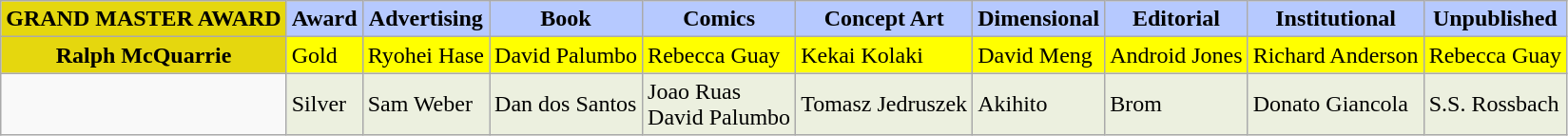<table class="wikitable">
<tr>
<th style="background:#e5d70e">GRAND MASTER AWARD</th>
<th style="background:#b6c9ff">Award</th>
<th style="background:#b6c9ff">Advertising</th>
<th style="background:#b6c9ff">Book</th>
<th style="background:#b6c9ff">Comics</th>
<th style="background:#b6c9ff">Concept Art</th>
<th style="background:#b6c9ff">Dimensional</th>
<th style="background:#b6c9ff">Editorial</th>
<th style="background:#b6c9ff">Institutional</th>
<th style="background:#b6c9ff">Unpublished</th>
</tr>
<tr>
<td style="background:#e5d70e" align="center"><strong>Ralph McQuarrie</strong></td>
<td style="background:#ffff00">Gold</td>
<td style="background:#ffff00">Ryohei Hase</td>
<td style="background:#ffff00">David Palumbo</td>
<td style="background:#ffff00">Rebecca Guay</td>
<td style="background:#ffff00">Kekai Kolaki</td>
<td style="background:#ffff00">David Meng</td>
<td style="background:#ffff00">Android Jones</td>
<td style="background:#ffff00">Richard Anderson</td>
<td style="background:#ffff00">Rebecca Guay</td>
</tr>
<tr>
<td></td>
<td style="background:#ecf0df">Silver</td>
<td style="background:#ecf0df">Sam Weber</td>
<td style="background:#ecf0df">Dan dos Santos</td>
<td style="background:#ecf0df">Joao Ruas<br>David Palumbo</td>
<td style="background:#ecf0df">Tomasz Jedruszek</td>
<td style="background:#ecf0df">Akihito</td>
<td style="background:#ecf0df">Brom</td>
<td style="background:#ecf0df">Donato Giancola</td>
<td style="background:#ecf0df">S.S. Rossbach</td>
</tr>
</table>
